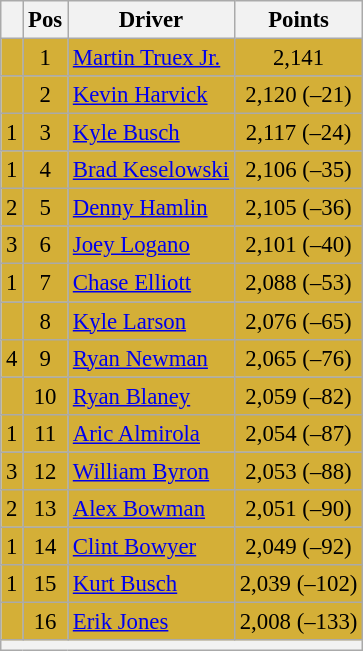<table class="wikitable" style="font-size: 95%">
<tr>
<th></th>
<th>Pos</th>
<th>Driver</th>
<th>Points</th>
</tr>
<tr style="background:#D4AF37;">
<td align="left"></td>
<td style="text-align:center;">1</td>
<td><a href='#'>Martin Truex Jr.</a></td>
<td style="text-align:center;">2,141</td>
</tr>
<tr style="background:#D4AF37;">
<td align="left"></td>
<td style="text-align:center;">2</td>
<td><a href='#'>Kevin Harvick</a></td>
<td style="text-align:center;">2,120 (–21)</td>
</tr>
<tr style="background:#D4AF37;">
<td align="left"> 1</td>
<td style="text-align:center;">3</td>
<td><a href='#'>Kyle Busch</a></td>
<td style="text-align:center;">2,117 (–24)</td>
</tr>
<tr style="background:#D4AF37;">
<td align="left"> 1</td>
<td style="text-align:center;">4</td>
<td><a href='#'>Brad Keselowski</a></td>
<td style="text-align:center;">2,106 (–35)</td>
</tr>
<tr style="background:#D4AF37;">
<td align="left"> 2</td>
<td style="text-align:center;">5</td>
<td><a href='#'>Denny Hamlin</a></td>
<td style="text-align:center;">2,105 (–36)</td>
</tr>
<tr style="background:#D4AF37;">
<td align="left"> 3</td>
<td style="text-align:center;">6</td>
<td><a href='#'>Joey Logano</a></td>
<td style="text-align:center;">2,101 (–40)</td>
</tr>
<tr style="background:#D4AF37;">
<td align="left"> 1</td>
<td style="text-align:center;">7</td>
<td><a href='#'>Chase Elliott</a></td>
<td style="text-align:center;">2,088 (–53)</td>
</tr>
<tr style="background:#D4AF37;">
<td align="left"></td>
<td style="text-align:center;">8</td>
<td><a href='#'>Kyle Larson</a></td>
<td style="text-align:center;">2,076 (–65)</td>
</tr>
<tr style="background:#D4AF37;">
<td align="left"> 4</td>
<td style="text-align:center;">9</td>
<td><a href='#'>Ryan Newman</a></td>
<td style="text-align:center;">2,065 (–76)</td>
</tr>
<tr style="background:#D4AF37;">
<td align="left"></td>
<td style="text-align:center;">10</td>
<td><a href='#'>Ryan Blaney</a></td>
<td style="text-align:center;">2,059 (–82)</td>
</tr>
<tr style="background:#D4AF37;">
<td align="left"> 1</td>
<td style="text-align:center;">11</td>
<td><a href='#'>Aric Almirola</a></td>
<td style="text-align:center;">2,054 (–87)</td>
</tr>
<tr style="background:#D4AF37;">
<td align="left"> 3</td>
<td style="text-align:center;">12</td>
<td><a href='#'>William Byron</a></td>
<td style="text-align:center;">2,053 (–88)</td>
</tr>
<tr style="background:#D4AF37;">
<td align="left"> 2</td>
<td style="text-align:center;">13</td>
<td><a href='#'>Alex Bowman</a></td>
<td style="text-align:center;">2,051 (–90)</td>
</tr>
<tr style="background:#D4AF37;">
<td align="left"> 1</td>
<td style="text-align:center;">14</td>
<td><a href='#'>Clint Bowyer</a></td>
<td style="text-align:center;">2,049 (–92)</td>
</tr>
<tr style="background:#D4AF37;">
<td align="left"> 1</td>
<td style="text-align:center;">15</td>
<td><a href='#'>Kurt Busch</a></td>
<td style="text-align:center;">2,039 (–102)</td>
</tr>
<tr style="background:#D4AF37;">
<td align="left"></td>
<td style="text-align:center;">16</td>
<td><a href='#'>Erik Jones</a></td>
<td style="text-align:center;">2,008 (–133)</td>
</tr>
<tr class="sortbottom">
<th colspan="9"></th>
</tr>
</table>
